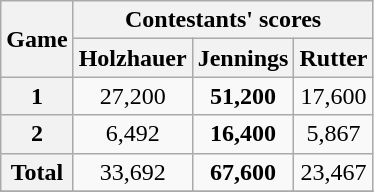<table class="wikitable plainrowheaders" style="text-align:center;">
<tr>
<th scope="col" rowspan="2">Game </th>
<th scope="col" colspan="3">Contestants' scores</th>
</tr>
<tr>
<th scope="col">Holzhauer</th>
<th scope="col">Jennings</th>
<th scope="col">Rutter</th>
</tr>
<tr>
<th scope="row" style="text-align:center;">1</th>
<td>27,200</td>
<td><strong>51,200</strong></td>
<td>17,600</td>
</tr>
<tr>
<th scope="row" style="text-align:center;">2</th>
<td>6,492</td>
<td><strong>16,400</strong></td>
<td>5,867</td>
</tr>
<tr>
<th><strong>Total</strong></th>
<td>33,692</td>
<td><strong>67,600</strong></td>
<td>23,467</td>
</tr>
<tr>
</tr>
</table>
